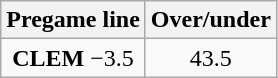<table class="wikitable">
<tr align="center">
<th style=>Pregame line</th>
<th style=>Over/under</th>
</tr>
<tr align="center">
<td><strong>CLEM</strong> −3.5</td>
<td>43.5</td>
</tr>
</table>
